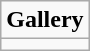<table role="presentation" class="wikitable mw-collapsible mw-collapsed">
<tr>
<td><strong>Gallery</strong></td>
</tr>
<tr>
<td></td>
</tr>
</table>
